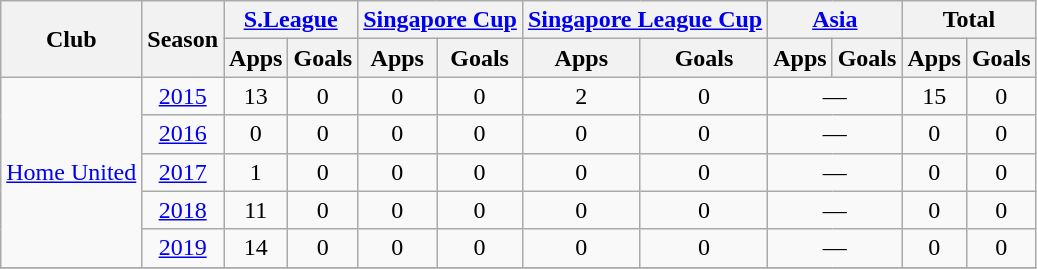<table style="text-align:center" class="wikitable">
<tr>
<th rowspan="2">Club</th>
<th rowspan="2">Season</th>
<th colspan="2"><a href='#'>S.League</a></th>
<th colspan="2"><a href='#'>Singapore Cup</a></th>
<th colspan="2"><a href='#'>Singapore League Cup</a></th>
<th colspan="2"><a href='#'>Asia</a></th>
<th colspan="2">Total</th>
</tr>
<tr>
<th>Apps</th>
<th>Goals</th>
<th>Apps</th>
<th>Goals</th>
<th>Apps</th>
<th>Goals</th>
<th>Apps</th>
<th>Goals</th>
<th>Apps</th>
<th>Goals</th>
</tr>
<tr>
<td rowspan="5"><a href='#'>Home United</a></td>
<td><a href='#'>2015</a></td>
<td>13</td>
<td>0</td>
<td>0</td>
<td>0</td>
<td>2</td>
<td>0</td>
<td colspan="2">—</td>
<td>15</td>
<td>0</td>
</tr>
<tr>
<td><a href='#'>2016</a></td>
<td>0</td>
<td>0</td>
<td>0</td>
<td>0</td>
<td>0</td>
<td>0</td>
<td colspan="2">—</td>
<td>0</td>
<td>0</td>
</tr>
<tr>
<td><a href='#'>2017</a></td>
<td>1</td>
<td>0</td>
<td>0</td>
<td>0</td>
<td>0</td>
<td>0</td>
<td colspan="2">—</td>
<td>0</td>
<td>0</td>
</tr>
<tr>
<td><a href='#'>2018</a></td>
<td>11</td>
<td>0</td>
<td>0</td>
<td>0</td>
<td>0</td>
<td>0</td>
<td colspan="2">—</td>
<td>0</td>
<td>0</td>
</tr>
<tr>
<td><a href='#'>2019</a></td>
<td>14</td>
<td>0</td>
<td>0</td>
<td>0</td>
<td>0</td>
<td>0</td>
<td colspan="2">—</td>
<td>0</td>
<td>0</td>
</tr>
<tr>
</tr>
</table>
